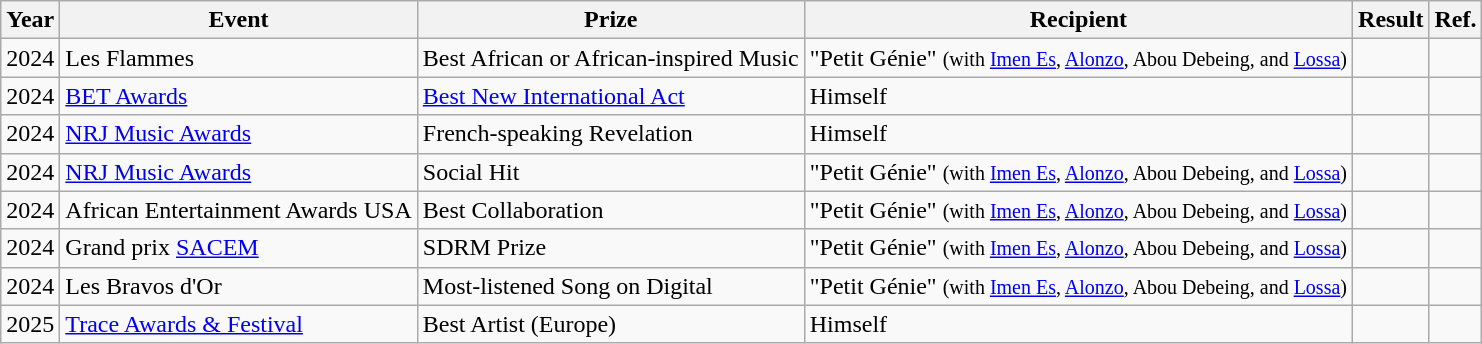<table class="wikitable">
<tr>
<th>Year</th>
<th>Event</th>
<th>Prize</th>
<th>Recipient</th>
<th>Result</th>
<th>Ref.</th>
</tr>
<tr>
<td>2024</td>
<td>Les Flammes</td>
<td>Best African or African-inspired Music</td>
<td>"Petit Génie" <small>(with <a href='#'>Imen Es</a>, <a href='#'>Alonzo</a>, Abou Debeing, and <a href='#'>Lossa</a>)</small></td>
<td></td>
<td></td>
</tr>
<tr>
<td>2024</td>
<td><a href='#'>BET Awards</a></td>
<td><a href='#'>Best New International Act</a></td>
<td>Himself</td>
<td></td>
<td></td>
</tr>
<tr>
<td>2024</td>
<td><a href='#'>NRJ Music Awards</a></td>
<td>French-speaking Revelation</td>
<td>Himself</td>
<td></td>
<td></td>
</tr>
<tr>
<td>2024</td>
<td><a href='#'>NRJ Music Awards</a></td>
<td>Social Hit</td>
<td>"Petit Génie" <small>(with <a href='#'>Imen Es</a>, <a href='#'>Alonzo</a>, Abou Debeing, and <a href='#'>Lossa</a>)</small></td>
<td></td>
<td></td>
</tr>
<tr>
<td>2024</td>
<td>African Entertainment Awards USA</td>
<td>Best Collaboration</td>
<td>"Petit Génie" <small>(with <a href='#'>Imen Es</a>, <a href='#'>Alonzo</a>, Abou Debeing, and <a href='#'>Lossa</a>)</small></td>
<td></td>
<td></td>
</tr>
<tr>
<td>2024</td>
<td>Grand prix <a href='#'>SACEM</a></td>
<td>SDRM Prize</td>
<td>"Petit Génie" <small>(with <a href='#'>Imen Es</a>, <a href='#'>Alonzo</a>, Abou Debeing, and <a href='#'>Lossa</a>)</small></td>
<td></td>
<td></td>
</tr>
<tr>
<td>2024</td>
<td>Les Bravos d'Or</td>
<td>Most-listened Song on Digital</td>
<td>"Petit Génie" <small>(with <a href='#'>Imen Es</a>, <a href='#'>Alonzo</a>, Abou Debeing, and <a href='#'>Lossa</a>)</small></td>
<td></td>
<td></td>
</tr>
<tr>
<td>2025</td>
<td><a href='#'>Trace Awards & Festival</a></td>
<td>Best Artist (Europe)</td>
<td>Himself</td>
<td></td>
<td></td>
</tr>
</table>
